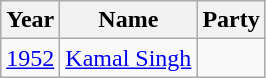<table class="wikitable">
<tr>
<th>Year</th>
<th>Name</th>
<th colspan="2">Party</th>
</tr>
<tr>
<td><a href='#'>1952</a></td>
<td><a href='#'>Kamal Singh</a></td>
<td></td>
</tr>
</table>
